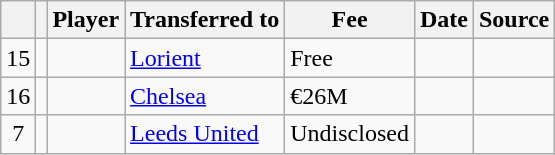<table class="wikitable plainrowheaders sortable">
<tr>
<th></th>
<th></th>
<th scope=col>Player</th>
<th>Transferred to</th>
<th !scope=col; style="width: 65px;">Fee</th>
<th scope=col>Date</th>
<th scope=col>Source</th>
</tr>
<tr>
<td align=center>15</td>
<td align=center></td>
<td></td>
<td><a href='#'>Lorient</a></td>
<td>Free</td>
<td></td>
<td></td>
</tr>
<tr>
<td align=center>16</td>
<td align=center></td>
<td></td>
<td> <a href='#'>Chelsea</a></td>
<td>€26M</td>
<td></td>
<td></td>
</tr>
<tr>
<td align=center>7</td>
<td align=center></td>
<td></td>
<td> <a href='#'>Leeds United</a></td>
<td>Undisclosed</td>
<td></td>
<td></td>
</tr>
</table>
